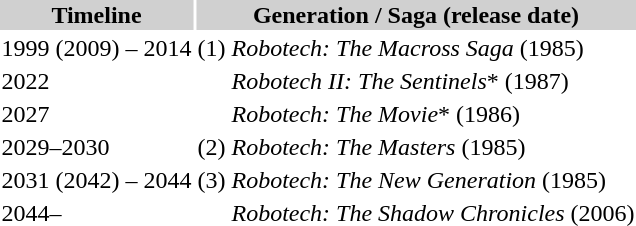<table>
<tr style="background-color:#D0D0D0">
<th>Timeline</th>
<th colspan="2">Generation / Saga (release date)</th>
</tr>
<tr>
<td>1999 (2009) – 2014</td>
<td>(1)</td>
<td><em>Robotech: The Macross Saga</em> (1985)</td>
</tr>
<tr>
<td>2022</td>
<td></td>
<td><em>Robotech II: The Sentinels</em>* (1987)</td>
</tr>
<tr>
<td>2027</td>
<td></td>
<td><em>Robotech: The Movie</em>* (1986)</td>
</tr>
<tr>
<td>2029–2030</td>
<td>(2)</td>
<td><em>Robotech: The Masters</em> (1985)</td>
</tr>
<tr>
<td>2031 (2042) – 2044</td>
<td>(3)</td>
<td><em>Robotech: The New Generation</em> (1985)</td>
</tr>
<tr>
<td>2044–</td>
<td></td>
<td><em>Robotech: The Shadow Chronicles</em> (2006)</td>
</tr>
</table>
